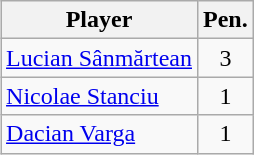<table class="wikitable" style="text-align:left;margin-left:1em;float:right">
<tr>
<th>Player</th>
<th>Pen.</th>
</tr>
<tr>
<td> <a href='#'>Lucian Sânmărtean</a></td>
<td align=center>3</td>
</tr>
<tr>
<td> <a href='#'>Nicolae Stanciu</a></td>
<td align=center>1</td>
</tr>
<tr>
<td> <a href='#'>Dacian Varga</a></td>
<td align=center>1</td>
</tr>
</table>
